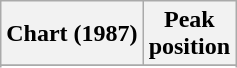<table class="wikitable sortable plainrowheaders" style="text-align:center">
<tr>
<th scope="col">Chart (1987)</th>
<th scope="col">Peak<br> position</th>
</tr>
<tr>
</tr>
<tr>
</tr>
</table>
